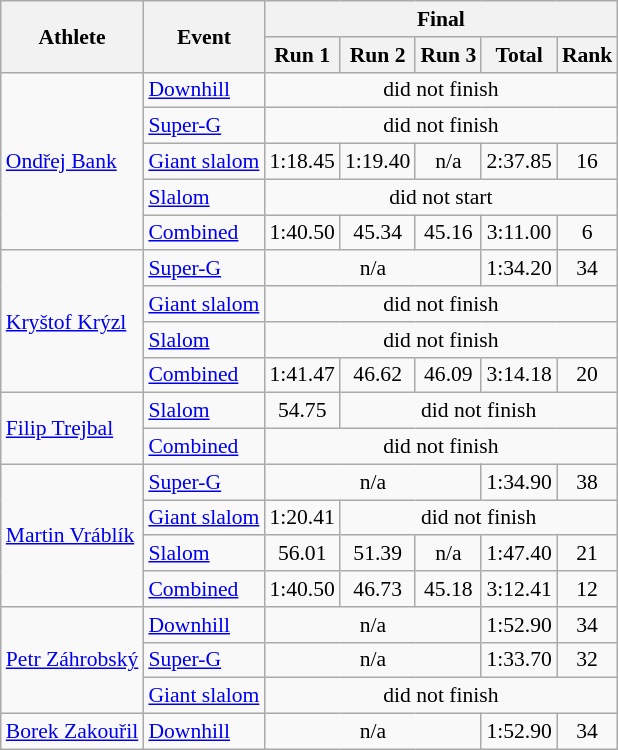<table class="wikitable" style="font-size:90%">
<tr>
<th rowspan="2">Athlete</th>
<th rowspan="2">Event</th>
<th colspan="5">Final</th>
</tr>
<tr>
<th>Run 1</th>
<th>Run 2</th>
<th>Run 3</th>
<th>Total</th>
<th>Rank</th>
</tr>
<tr>
<td rowspan=5><a href='#'>Ondřej Bank</a></td>
<td><a href='#'>Downhill</a></td>
<td colspan=5 align="center">did not finish</td>
</tr>
<tr>
<td><a href='#'>Super-G</a></td>
<td colspan=5 align="center">did not finish</td>
</tr>
<tr>
<td><a href='#'>Giant slalom</a></td>
<td align="center">1:18.45</td>
<td align="center">1:19.40</td>
<td align="center">n/a</td>
<td align="center">2:37.85</td>
<td align="center">16</td>
</tr>
<tr>
<td><a href='#'>Slalom</a></td>
<td colspan=5 align="center">did not start</td>
</tr>
<tr>
<td><a href='#'>Combined</a></td>
<td align="center">1:40.50</td>
<td align="center">45.34</td>
<td align="center">45.16</td>
<td align="center">3:11.00</td>
<td align="center">6</td>
</tr>
<tr>
<td rowspan=4><a href='#'>Kryštof Krýzl</a></td>
<td><a href='#'>Super-G</a></td>
<td colspan=3 align="center">n/a</td>
<td align="center">1:34.20</td>
<td align="center">34</td>
</tr>
<tr>
<td><a href='#'>Giant slalom</a></td>
<td colspan=5 align="center">did not finish</td>
</tr>
<tr>
<td><a href='#'>Slalom</a></td>
<td colspan=5 align="center">did not finish</td>
</tr>
<tr>
<td><a href='#'>Combined</a></td>
<td align="center">1:41.47</td>
<td align="center">46.62</td>
<td align="center">46.09</td>
<td align="center">3:14.18</td>
<td align="center">20</td>
</tr>
<tr>
<td rowspan=2><a href='#'>Filip Trejbal</a></td>
<td><a href='#'>Slalom</a></td>
<td align="center">54.75</td>
<td colspan=4 align="center">did not finish</td>
</tr>
<tr>
<td><a href='#'>Combined</a></td>
<td colspan=5 align="center">did not finish</td>
</tr>
<tr>
<td rowspan=4><a href='#'>Martin Vráblík</a></td>
<td><a href='#'>Super-G</a></td>
<td colspan=3 align="center">n/a</td>
<td align="center">1:34.90</td>
<td align="center">38</td>
</tr>
<tr>
<td><a href='#'>Giant slalom</a></td>
<td align="center">1:20.41</td>
<td colspan=4 align="center">did not finish</td>
</tr>
<tr>
<td><a href='#'>Slalom</a></td>
<td align="center">56.01</td>
<td align="center">51.39</td>
<td align="center">n/a</td>
<td align="center">1:47.40</td>
<td align="center">21</td>
</tr>
<tr>
<td><a href='#'>Combined</a></td>
<td align="center">1:40.50</td>
<td align="center">46.73</td>
<td align="center">45.18</td>
<td align="center">3:12.41</td>
<td align="center">12</td>
</tr>
<tr>
<td rowspan=3><a href='#'>Petr Záhrobský</a></td>
<td><a href='#'>Downhill</a></td>
<td colspan=3 align="center">n/a</td>
<td align="center">1:52.90</td>
<td align="center">34</td>
</tr>
<tr>
<td><a href='#'>Super-G</a></td>
<td colspan=3 align="center">n/a</td>
<td align="center">1:33.70</td>
<td align="center">32</td>
</tr>
<tr>
<td><a href='#'>Giant slalom</a></td>
<td colspan=5 align="center">did not finish</td>
</tr>
<tr>
<td><a href='#'>Borek Zakouřil</a></td>
<td><a href='#'>Downhill</a></td>
<td colspan=3 align="center">n/a</td>
<td align="center">1:52.90</td>
<td align="center">34</td>
</tr>
</table>
